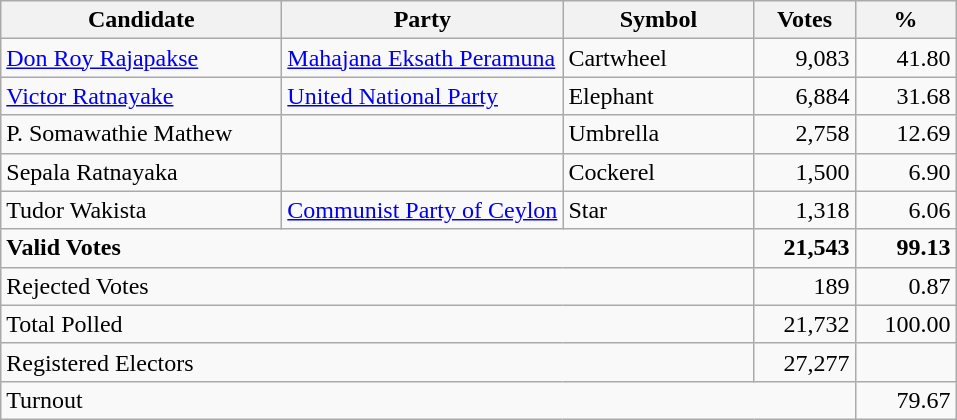<table class="wikitable" border="1" style="text-align:right;">
<tr>
<th align=left width="180">Candidate</th>
<th align=left width="180">Party</th>
<th align=left width="120">Symbol</th>
<th align=left width="60">Votes</th>
<th align=left width="60">%</th>
</tr>
<tr>
<td align=left><a href='#'>Don Roy Rajapakse</a></td>
<td align=left><a href='#'>Mahajana Eksath Peramuna</a></td>
<td align=left>Cartwheel</td>
<td align=right>9,083</td>
<td align=right>41.80</td>
</tr>
<tr>
<td align=left><a href='#'>Victor Ratnayake</a></td>
<td align=left><a href='#'>United National Party</a></td>
<td align=left>Elephant</td>
<td align=right>6,884</td>
<td align=right>31.68</td>
</tr>
<tr>
<td align=left>P. Somawathie Mathew</td>
<td align=left></td>
<td align=left>Umbrella</td>
<td align=right>2,758</td>
<td align=right>12.69</td>
</tr>
<tr>
<td align=left>Sepala Ratnayaka</td>
<td align=left></td>
<td align=left>Cockerel</td>
<td align=right>1,500</td>
<td align=right>6.90</td>
</tr>
<tr>
<td align=left>Tudor Wakista</td>
<td align=left><a href='#'>Communist Party of Ceylon</a></td>
<td align=left>Star</td>
<td align=right>1,318</td>
<td align=right>6.06</td>
</tr>
<tr>
<td align=left colspan=3><strong>Valid Votes</strong></td>
<td align=right><strong>21,543</strong></td>
<td align=right><strong>99.13</strong></td>
</tr>
<tr>
<td align=left colspan=3>Rejected Votes</td>
<td align=right>189</td>
<td align=right>0.87</td>
</tr>
<tr>
<td align=left colspan=3>Total Polled</td>
<td align=right>21,732</td>
<td align=right>100.00</td>
</tr>
<tr>
<td align=left colspan=3>Registered Electors</td>
<td align=right>27,277</td>
<td></td>
</tr>
<tr>
<td align=left colspan=4>Turnout</td>
<td align=right>79.67</td>
</tr>
</table>
